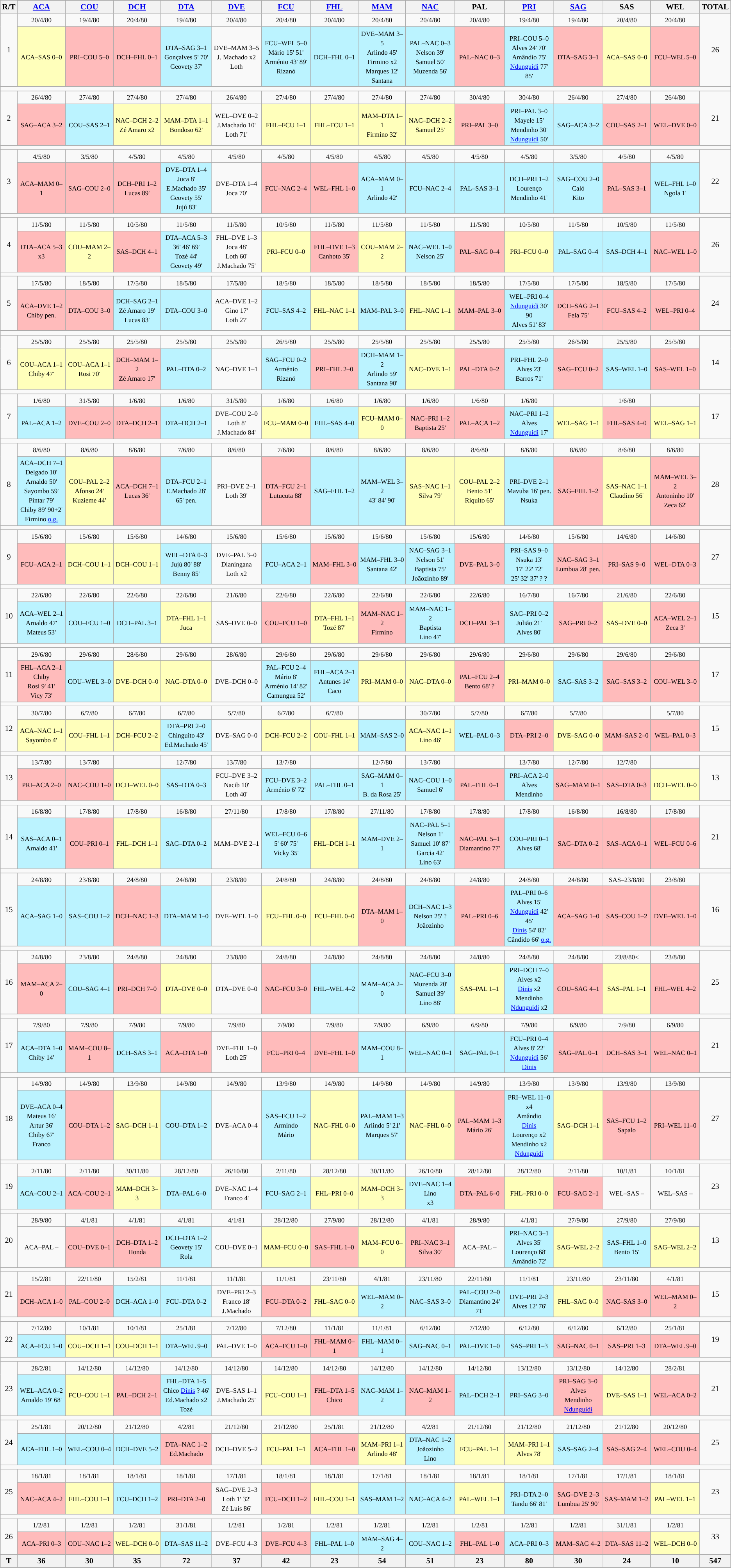<table class="wikitable">
<tr style="font-size: 85%;">
<th scope="col" rowspan="2">R/T</th>
</tr>
<tr style="font-size: 85%;">
<th style="width: 90px" colspan="1"><a href='#'>ACA</a></th>
<th style="width: 90px" colspan="1"><a href='#'>COU</a></th>
<th style="width: 90px" colspan="1"><a href='#'>DCH</a></th>
<th style="width: 90px" colspan="1"><a href='#'>DTA</a></th>
<th style="width: 90px" colspan="1"><a href='#'>DVE</a></th>
<th style="width: 90px" colspan="1"><a href='#'>FCU</a></th>
<th style="width: 90px" colspan="1"><a href='#'>FHL</a></th>
<th style="width: 90px" colspan="1"><a href='#'>MAM</a></th>
<th style="width: 90px" colspan="1"><a href='#'>NAC</a></th>
<th style="width: 90px" colspan="1">PAL</th>
<th style="width: 90px" colspan="1"><a href='#'>PRI</a></th>
<th style="width: 90px" colspan="1"><a href='#'>SAG</a></th>
<th style="width: 90px" colspan="1">SAS</th>
<th style="width: 90px" colspan="1">WEL</th>
<th style="width: 30px" colspan="1">TOTAL</th>
</tr>
<tr align=center style="font-size: 85%;">
<td rowspan=2>1</td>
<td><small>20/4/80</small></td>
<td><small>19/4/80</small></td>
<td><small>20/4/80</small></td>
<td><small>19/4/80</small></td>
<td><small>20/4/80</small></td>
<td><small>20/4/80</small></td>
<td><small>20/4/80</small></td>
<td><small>20/4/80</small></td>
<td><small>20/4/80</small></td>
<td><small>20/4/80</small></td>
<td><small>19/4/80</small></td>
<td><small>19/4/80</small></td>
<td><small>20/4/80</small></td>
<td><small>20/4/80</small></td>
<td rowspan=2>26</td>
</tr>
<tr align=center style="font-size: 85%;">
<td bgcolor=#ffffbb><small>ACA–SAS 0–0</small></td>
<td bgcolor=#ffbbbb><small>PRI–COU 5–0</small></td>
<td bgcolor=#ffbbbb><small>DCH–FHL 0–1</small></td>
<td bgcolor=#bbf3ff><small>DTA–SAG 3–1<br>Gonçalves 5' 70'<br>Geovety 37'</small></td>
<td><small>DVE–MAM 3–5<br>J. Machado x2<br>Loth</small></td>
<td bgcolor=#bbf3ff><small>FCU–WEL 5–0<br>Mário 15' 51'<br>Arménio 43' 89'<br>Rizanó</small></td>
<td bgcolor=#bbf3ff><small>DCH–FHL 0–1</small></td>
<td bgcolor=#bbf3ff><small>DVE–MAM 3–5<br>Arlindo 45'<br>Firmino x2<br>Marques 12'<br>Santana</small></td>
<td bgcolor=#bbf3ff><small>PAL–NAC 0–3<br>Nelson 39'<br>Samuel 50'<br>Muzenda 56'</small></td>
<td bgcolor=#ffbbbb><small>PAL–NAC 0–3</small></td>
<td bgcolor=#bbf3ff><small>PRI–COU 5–0<br>Alves 24' 70'<br>Amândio 75'<br><a href='#'>Ndunguidi</a> 77' 85'</small></td>
<td bgcolor=#ffbbbb><small>DTA–SAG 3–1</small></td>
<td bgcolor=#ffffbb><small>ACA–SAS 0–0</small></td>
<td bgcolor=#ffbbbb><small>FCU–WEL 5–0</small></td>
</tr>
<tr>
<td colspan=16></td>
</tr>
<tr align=center style="font-size: 85%;">
<td rowspan=2>2</td>
<td><small>26/4/80</small></td>
<td><small>27/4/80</small></td>
<td><small>27/4/80</small></td>
<td><small>27/4/80</small></td>
<td><small>26/4/80</small></td>
<td><small>27/4/80</small></td>
<td><small>27/4/80</small></td>
<td><small>27/4/80</small></td>
<td><small>27/4/80</small></td>
<td><small>30/4/80</small></td>
<td><small>30/4/80</small></td>
<td><small>26/4/80</small></td>
<td><small>27/4/80</small></td>
<td><small>26/4/80</small></td>
<td rowspan=2>21</td>
</tr>
<tr align=center style="font-size: 85%;">
<td bgcolor=#ffbbbb><small>SAG–ACA 3–2</small></td>
<td bgcolor=#bbf3ff><small>COU–SAS 2–1</small></td>
<td bgcolor=#ffffbb><small>NAC–DCH 2–2<br>Zé Amaro x2</small></td>
<td bgcolor=#ffffbb><small>MAM–DTA 1–1<br>Bondoso 62'</small></td>
<td><small>WEL–DVE 0–2<br>J.Machado 10'<br>Loth 71'</small></td>
<td bgcolor=#ffffbb><small>FHL–FCU 1–1</small></td>
<td bgcolor=#ffffbb><small>FHL–FCU 1–1</small></td>
<td bgcolor=#ffffbb><small>MAM–DTA 1–1<br>Firmino 32'</small></td>
<td bgcolor=#ffffbb><small>NAC–DCH 2–2<br>Samuel 25'</small></td>
<td bgcolor=#ffbbbb><small>PRI–PAL 3–0</small></td>
<td bgcolor=#bbf3ff><small>PRI–PAL 3–0<br>Mayele 15'<br>Mendinho 30'<br><a href='#'>Ndunguidi</a> 50'</small></td>
<td bgcolor=#bbf3ff><small>SAG–ACA 3–2</small></td>
<td bgcolor=#ffbbbb><small>COU–SAS 2–1</small></td>
<td bgcolor=#ffbbbb><small>WEL–DVE 0–0</small></td>
</tr>
<tr>
<td colspan=16></td>
</tr>
<tr align=center style="font-size: 85%;">
<td rowspan=2>3</td>
<td><small>4/5/80</small></td>
<td><small>3/5/80</small></td>
<td><small>4/5/80</small></td>
<td><small>4/5/80</small></td>
<td><small>4/5/80</small></td>
<td><small>4/5/80</small></td>
<td><small>4/5/80</small></td>
<td><small>4/5/80</small></td>
<td><small>4/5/80</small></td>
<td><small>4/5/80</small></td>
<td><small>4/5/80</small></td>
<td><small>3/5/80</small></td>
<td><small>4/5/80</small></td>
<td><small>4/5/80</small></td>
<td rowspan=2>22</td>
</tr>
<tr align=center style="font-size: 85%;">
<td bgcolor=#ffbbbb><small>ACA–MAM 0–1</small></td>
<td bgcolor=#ffbbbb><small>SAG–COU 2–0</small></td>
<td bgcolor=#ffbbbb><small>DCH–PRI 1–2<br>Lucas 89'</small></td>
<td bgcolor=#bbf3ff><small>DVE–DTA 1–4<br>Juca 8'<br>E.Machado 35'<br>Geovety 55'<br>Jujú 83'</small></td>
<td><small>DVE–DTA 1–4<br>Joca 70'</small></td>
<td bgcolor=#ffbbbb><small>FCU–NAC 2–4</small></td>
<td bgcolor=#ffbbbb><small>WEL–FHL 1–0</small></td>
<td bgcolor=#bbf3ff><small>ACA–MAM 0–1<br>Arlindo 42'</small></td>
<td bgcolor=#bbf3ff><small>FCU–NAC 2–4</small></td>
<td bgcolor=#bbf3ff><small>PAL–SAS 3–1</small></td>
<td bgcolor=#bbf3ff><small>DCH–PRI 1–2<br>Lourenço<br>Mendinho 41'</small></td>
<td bgcolor=#bbf3ff><small>SAG–COU 2–0<br>Caló<br>Kito</small></td>
<td bgcolor=#ffbbbb><small>PAL–SAS 3–1</small></td>
<td bgcolor=#bbf3ff><small>WEL–FHL 1–0<br>Ngola 1'</small></td>
</tr>
<tr>
<td colspan=16></td>
</tr>
<tr align=center style="font-size: 85%;">
<td rowspan=2>4</td>
<td><small>11/5/80</small></td>
<td><small>11/5/80</small></td>
<td><small>10/5/80</small></td>
<td><small>11/5/80</small></td>
<td><small>11/5/80</small></td>
<td><small>10/5/80</small></td>
<td><small>11/5/80</small></td>
<td><small>11/5/80</small></td>
<td><small>11/5/80</small></td>
<td><small>11/5/80</small></td>
<td><small>10/5/80</small></td>
<td><small>11/5/80</small></td>
<td><small>10/5/80</small></td>
<td><small>11/5/80</small></td>
<td rowspan=2>26</td>
</tr>
<tr align=center style="font-size: 85%;">
<td bgcolor=#ffbbbb><small>DTA–ACA 5–3<br> x3</small></td>
<td bgcolor=#ffffbb><small>COU–MAM 2–2</small></td>
<td bgcolor=#ffbbbb><small>SAS–DCH 4–1</small></td>
<td bgcolor=#bbf3ff><small>DTA–ACA 5–3<br> 36' 46' 69'<br>Tozé 44'<br>Geovety 49'</small></td>
<td><small>FHL–DVE 1–3<br>Joca 48'<br>Loth 60'<br>J.Machado 75'</small></td>
<td bgcolor=#ffffbb><small>PRI–FCU 0–0</small></td>
<td bgcolor=#ffbbbb><small>FHL–DVE 1–3<br>Canhoto 35'</small></td>
<td bgcolor=#ffffbb><small>COU–MAM 2–2</small></td>
<td bgcolor=#bbf3ff><small>NAC–WEL 1–0<br>Nelson 25'</small></td>
<td bgcolor=#ffbbbb><small>PAL–SAG 0–4</small></td>
<td bgcolor=#ffffbb><small>PRI–FCU 0–0</small></td>
<td bgcolor=#bbf3ff><small>PAL–SAG 0–4</small></td>
<td bgcolor=#bbf3ff><small>SAS–DCH 4–1</small></td>
<td bgcolor=#ffbbbb><small>NAC–WEL 1–0</small></td>
</tr>
<tr>
<td colspan=16></td>
</tr>
<tr align=center style="font-size: 85%;">
<td rowspan=2>5</td>
<td><small>17/5/80</small></td>
<td><small>18/5/80</small></td>
<td><small>17/5/80</small></td>
<td><small>18/5/80</small></td>
<td><small>17/5/80</small></td>
<td><small>18/5/80</small></td>
<td><small>18/5/80</small></td>
<td><small>18/5/80</small></td>
<td><small>18/5/80</small></td>
<td><small>18/5/80</small></td>
<td><small>17/5/80</small></td>
<td><small>17/5/80</small></td>
<td><small>18/5/80</small></td>
<td><small>17/5/80</small></td>
<td rowspan=2>24</td>
</tr>
<tr align=center style="font-size: 85%;">
<td bgcolor=#ffbbbb><small>ACA–DVE 1–2<br>Chiby pen.</small></td>
<td bgcolor=#ffbbbb><small>DTA–COU 3–0</small></td>
<td bgcolor=#bbf3ff><small>DCH–SAG 2–1<br>Zé Amaro 19'<br>Lucas 83'</small></td>
<td bgcolor=#bbf3ff><small>DTA–COU 3–0</small></td>
<td><small>ACA–DVE 1–2<br>Gino 17'<br>Loth 27'</small></td>
<td bgcolor=#bbf3ff><small>FCU–SAS 4–2</small></td>
<td bgcolor=#ffffbb><small>FHL–NAC 1–1</small></td>
<td bgcolor=#bbf3ff><small>MAM–PAL 3–0</small></td>
<td bgcolor=#ffffbb><small>FHL–NAC 1–1</small></td>
<td bgcolor=#ffbbbb><small>MAM–PAL 3–0</small></td>
<td bgcolor=#bbf3ff><small>WEL–PRI 0–4<br><a href='#'>Ndunguidi</a> 30' 90<br>Alves 51' 83'</small></td>
<td bgcolor=#ffbbbb><small>DCH–SAG 2–1<br>Fela 75'</small></td>
<td bgcolor=#ffbbbb><small>FCU–SAS 4–2</small></td>
<td bgcolor=#ffbbbb><small>WEL–PRI 0–4</small></td>
</tr>
<tr>
<td colspan=16></td>
</tr>
<tr align=center style="font-size: 85%;">
<td rowspan=2>6</td>
<td><small>25/5/80</small></td>
<td><small>25/5/80</small></td>
<td><small>25/5/80</small></td>
<td><small>25/5/80</small></td>
<td><small>25/5/80</small></td>
<td><small>26/5/80</small></td>
<td><small>25/5/80</small></td>
<td><small>25/5/80</small></td>
<td><small>25/5/80</small></td>
<td><small>25/5/80</small></td>
<td><small>25/5/80</small></td>
<td><small>26/5/80</small></td>
<td><small>25/5/80</small></td>
<td><small>25/5/80</small></td>
<td rowspan=2>14</td>
</tr>
<tr align=center style="font-size: 85%;">
<td bgcolor=#ffffbb><small>COU–ACA 1–1<br>Chiby 47'</small></td>
<td bgcolor=#ffffbb><small>COU–ACA 1–1<br>Rosi 70'</small></td>
<td bgcolor=#ffbbbb><small>DCH–MAM 1–2<br>Zé Amaro 17'</small></td>
<td bgcolor=#bbf3ff><small>PAL–DTA 0–2</small></td>
<td><small>NAC–DVE 1–1</small></td>
<td bgcolor=#bbf3ff><small>SAG–FCU 0–2<br>Arménio<br>Rizanó</small></td>
<td bgcolor=#ffbbbb><small>PRI–FHL 2–0</small></td>
<td bgcolor=#bbf3ff><small>DCH–MAM 1–2<br>Arlindo 59'<br>Santana 90'</small></td>
<td bgcolor=#ffffbb><small>NAC–DVE 1–1</small></td>
<td bgcolor=#ffbbbb><small>PAL–DTA 0–2</small></td>
<td bgcolor=#bbf3ff><small>PRI–FHL 2–0<br>Alves 23'<br>Barros 71'</small></td>
<td bgcolor=#ffbbbb><small>SAG–FCU 0–2</small></td>
<td bgcolor=#bbf3ff><small>SAS–WEL 1–0</small></td>
<td bgcolor=#ffbbbb><small>SAS–WEL 1–0</small></td>
</tr>
<tr>
<td colspan=16></td>
</tr>
<tr align=center style="font-size: 85%;">
<td rowspan=2>7</td>
<td><small>1/6/80</small></td>
<td><small>31/5/80</small></td>
<td><small>1/6/80</small></td>
<td><small>1/6/80</small></td>
<td><small>31/5/80</small></td>
<td><small>1/6/80</small></td>
<td><small>1/6/80</small></td>
<td><small>1/6/80</small></td>
<td><small>1/6/80</small></td>
<td><small>1/6/80</small></td>
<td><small>1/6/80</small></td>
<td><small></small></td>
<td><small>1/6/80</small></td>
<td><small></small></td>
<td rowspan=2>17</td>
</tr>
<tr align=center style="font-size: 85%;">
<td bgcolor=#bbf3ff><small>PAL–ACA 1–2</small></td>
<td bgcolor=#ffbbbb><small>DVE–COU 2–0</small></td>
<td bgcolor=#ffbbbb><small>DTA–DCH 2–1</small></td>
<td bgcolor=#bbf3ff><small>DTA–DCH 2–1</small></td>
<td><small>DVE–COU 2–0<br>Loth 8'<br>J.Machado 84'</small></td>
<td bgcolor=#ffffbb><small>FCU–MAM 0–0</small></td>
<td bgcolor=#bbf3ff><small>FHL–SAS 4–0</small></td>
<td bgcolor=#ffffbb><small>FCU–MAM 0–0</small></td>
<td bgcolor=#ffbbbb><small>NAC–PRI 1–2<br>Baptista 25'</small></td>
<td bgcolor=#ffbbbb><small>PAL–ACA 1–2</small></td>
<td bgcolor=#bbf3ff><small>NAC–PRI 1–2<br>Alves<br><a href='#'>Ndunguidi</a> 17'</small></td>
<td bgcolor=#ffffbb><small>WEL–SAG 1–1</small></td>
<td bgcolor=#ffbbbb><small>FHL–SAS 4–0</small></td>
<td bgcolor=#ffffbb><small>WEL–SAG 1–1</small></td>
</tr>
<tr>
<td colspan=16></td>
</tr>
<tr align=center style="font-size: 85%;">
<td rowspan=2>8</td>
<td><small>8/6/80</small></td>
<td><small>8/6/80</small></td>
<td><small>8/6/80</small></td>
<td><small>7/6/80</small></td>
<td><small>8/6/80</small></td>
<td><small>7/6/80</small></td>
<td><small>8/6/80</small></td>
<td><small>8/6/80</small></td>
<td><small>8/6/80</small></td>
<td><small>8/6/80</small></td>
<td><small>8/6/80</small></td>
<td><small>8/6/80</small></td>
<td><small>8/6/80</small></td>
<td><small>8/6/80</small></td>
<td rowspan=2>28</td>
</tr>
<tr align=center style="font-size: 85%;">
<td bgcolor=#bbf3ff><small>ACA–DCH 7–1<br>Delgado 10'<br>Arnaldo 50'<br>Sayombo 59'<br>Pintar 79'<br>Chiby 89' 90+2'<br>Firmino <a href='#'>o.g.</a></small></td>
<td bgcolor=#ffffbb><small>COU–PAL 2–2<br>Afonso 24'<br>Kuzieme 44'</small></td>
<td bgcolor=#ffbbbb><small>ACA–DCH 7–1<br>Lucas 36'</small></td>
<td bgcolor=#bbf3ff><small>DTA–FCU 2–1<br>E.Machado 28' 65' pen.</small></td>
<td><small>PRI–DVE 2–1<br>Loth 39'</small></td>
<td bgcolor=#ffbbbb><small>DTA–FCU 2–1<br>Lutucuta 88'</small></td>
<td bgcolor=#bbf3ff><small>SAG–FHL 1–2</small></td>
<td bgcolor=#bbf3ff><small>MAM–WEL 3–2<br> 43' 84' 90'</small></td>
<td bgcolor=#ffffbb><small>SAS–NAC 1–1<br>Silva 79'</small></td>
<td bgcolor=#ffffbb><small>COU–PAL 2–2<br>Bento 51'<br>Riquito 65'</small></td>
<td bgcolor=#bbf3ff><small>PRI–DVE 2–1<br>Mavuba 16' pen.<br>Nsuka</small></td>
<td bgcolor=#ffbbbb><small>SAG–FHL 1–2</small></td>
<td bgcolor=#ffffbb><small>SAS–NAC 1–1<br>Claudino 56'</small></td>
<td bgcolor=#ffbbbb><small>MAM–WEL 3–2<br>Antoninho 10'<br>Zeca 62'</small></td>
</tr>
<tr>
<td colspan=16></td>
</tr>
<tr align=center style="font-size: 85%;">
<td rowspan=2>9</td>
<td><small>15/6/80</small></td>
<td><small>15/6/80</small></td>
<td><small>15/6/80</small></td>
<td><small>14/6/80</small></td>
<td><small>15/6/80</small></td>
<td><small>15/6/80</small></td>
<td><small>15/6/80</small></td>
<td><small>15/6/80</small></td>
<td><small>15/6/80</small></td>
<td><small>15/6/80</small></td>
<td><small>14/6/80</small></td>
<td><small>15/6/80</small></td>
<td><small>14/6/80</small></td>
<td><small>14/6/80</small></td>
<td rowspan=2>27</td>
</tr>
<tr align=center style="font-size: 85%;">
<td bgcolor=#ffbbbb><small>FCU–ACA 2–1</small></td>
<td bgcolor=#ffffbb><small>DCH–COU 1–1</small></td>
<td bgcolor=#ffffbb><small>DCH–COU 1–1</small></td>
<td bgcolor=#bbf3ff><small>WEL–DTA 0–3<br>Jujú 80' 88'<br>Benny 85'</small></td>
<td><small>DVE–PAL 3–0<br>Dianingana<br>Loth x2</small></td>
<td bgcolor=#bbf3ff><small>FCU–ACA 2–1</small></td>
<td bgcolor=#ffbbbb><small>MAM–FHL 3–0</small></td>
<td bgcolor=#bbf3ff><small>MAM–FHL 3–0<br>Santana 42'</small></td>
<td bgcolor=#bbf3ff><small>NAC–SAG 3–1<br>Nelson 51'<br>Baptista 75'<br>Joãozinho 89'</small></td>
<td bgcolor=#ffbbbb><small>DVE–PAL 3–0</small></td>
<td bgcolor=#bbf3ff><small>PRI–SAS 9–0<br>Nsuka 13'<br> 17' 22' 72'<br> 25' 32' 37' ? ?</small></td>
<td bgcolor=#ffbbbb><small>NAC–SAG 3–1<br>Lumbua 28' pen.</small></td>
<td bgcolor=#ffbbbb><small>PRI–SAS 9–0</small></td>
<td bgcolor=#ffbbbb><small>WEL–DTA 0–3</small></td>
</tr>
<tr>
<td colspan=16></td>
</tr>
<tr align=center style="font-size: 85%;">
<td rowspan=2>10</td>
<td><small>22/6/80</small></td>
<td><small>22/6/80</small></td>
<td><small>22/6/80</small></td>
<td><small>22/6/80</small></td>
<td><small>21/6/80</small></td>
<td><small>22/6/80</small></td>
<td><small>22/6/80</small></td>
<td><small>22/6/80</small></td>
<td><small>22/6/80</small></td>
<td><small>22/6/80</small></td>
<td><small>16/7/80</small></td>
<td><small>16/7/80</small></td>
<td><small>21/6/80</small></td>
<td><small>22/6/80</small></td>
<td rowspan=2>15</td>
</tr>
<tr align=center style="font-size: 85%;">
<td bgcolor=#bbf3ff><small>ACA–WEL 2–1<br>Arnaldo 47'<br>Mateus 53'</small></td>
<td bgcolor=#bbf3ff><small>COU–FCU 1–0</small></td>
<td bgcolor=#bbf3ff><small>DCH–PAL 3–1</small></td>
<td bgcolor=#ffffbb><small>DTA–FHL 1–1<br>Juca</small></td>
<td><small>SAS–DVE 0–0</small></td>
<td bgcolor=#ffbbbb><small>COU–FCU 1–0</small></td>
<td bgcolor=#ffffbb><small>DTA–FHL 1–1<br>Tozé 87'</small></td>
<td bgcolor=#ffbbbb><small>MAM–NAC 1–2<br>Firmino</small></td>
<td bgcolor=#bbf3ff><small>MAM–NAC 1–2<br>Baptista<br>Lino 47'</small></td>
<td bgcolor=#ffbbbb><small>DCH–PAL 3–1</small></td>
<td bgcolor=#bbf3ff><small>SAG–PRI 0–2<br>Julião 21'<br>Alves 80'</small></td>
<td bgcolor=#ffbbbb><small>SAG–PRI 0–2</small></td>
<td bgcolor=#ffffbb><small>SAS–DVE 0–0</small></td>
<td bgcolor=#ffbbbb><small>ACA–WEL 2–1<br>Zeca 3'</small></td>
</tr>
<tr>
<td colspan=16></td>
</tr>
<tr align=center style="font-size: 85%;">
<td rowspan=2>11</td>
<td><small>29/6/80</small></td>
<td><small>29/6/80</small></td>
<td><small>28/6/80</small></td>
<td><small>29/6/80</small></td>
<td><small>28/6/80</small></td>
<td><small>29/6/80</small></td>
<td><small>29/6/80</small></td>
<td><small>29/6/80</small></td>
<td><small>29/6/80</small></td>
<td><small>29/6/80</small></td>
<td><small>29/6/80</small></td>
<td><small>29/6/80</small></td>
<td><small>29/6/80</small></td>
<td><small>29/6/80</small></td>
<td rowspan=2>17</td>
</tr>
<tr align=center style="font-size: 85%;">
<td bgcolor=#ffbbbb><small>FHL–ACA 2–1<br>Chiby<br>Rosi 9' 41'<br>Vicy 73'</small></td>
<td bgcolor=#bbf3ff><small>COU–WEL 3–0</small></td>
<td bgcolor=#ffffbb><small>DVE–DCH 0–0</small></td>
<td bgcolor=#ffffbb><small>NAC–DTA 0–0</small></td>
<td><small>DVE–DCH 0–0</small></td>
<td bgcolor=#bbf3ff><small>PAL–FCU 2–4<br>Mário 8'<br>Arménio 14' 82'<br>Camungua 52'</small></td>
<td bgcolor=#bbf3ff><small>FHL–ACA 2–1<br>Antunes 14'<br>Caco</small></td>
<td bgcolor=#ffffbb><small>PRI–MAM 0–0</small></td>
<td bgcolor=#ffffbb><small>NAC–DTA 0–0</small></td>
<td bgcolor=#ffbbbb><small>PAL–FCU 2–4<br>Bento 68' ?</small></td>
<td bgcolor=#ffffbb><small>PRI–MAM 0–0</small></td>
<td bgcolor=#bbf3ff><small>SAG–SAS 3–2</small></td>
<td bgcolor=#ffbbbb><small>SAG–SAS 3–2</small></td>
<td bgcolor=#ffbbbb><small>COU–WEL 3–0</small></td>
</tr>
<tr>
<td colspan=16></td>
</tr>
<tr align=center style="font-size: 85%;">
<td rowspan=2>12</td>
<td><small>30/7/80</small></td>
<td><small>6/7/80</small></td>
<td><small>6/7/80</small></td>
<td><small>6/7/80</small></td>
<td><small>5/7/80</small></td>
<td><small>6/7/80</small></td>
<td><small>6/7/80</small></td>
<td><small></small></td>
<td><small>30/7/80</small></td>
<td><small>5/7/80</small></td>
<td><small>6/7/80</small></td>
<td><small>5/7/80</small></td>
<td><small></small></td>
<td><small>5/7/80</small></td>
<td rowspan=2>15</td>
</tr>
<tr align=center style="font-size: 85%;">
<td bgcolor=#ffffbb><small>ACA–NAC 1–1<br>Sayombo 4'</small></td>
<td bgcolor=#ffffbb><small>COU–FHL 1–1</small></td>
<td bgcolor=#ffffbb><small>DCH–FCU 2–2</small></td>
<td bgcolor=#bbf3ff><small>DTA–PRI 2–0<br>Chinguito 43'<br>Ed.Machado 45'</small></td>
<td><small>DVE–SAG 0–0</small></td>
<td bgcolor=#ffffbb><small>DCH–FCU 2–2</small></td>
<td bgcolor=#ffffbb><small>COU–FHL 1–1</small></td>
<td bgcolor=#bbf3ff><small>MAM–SAS 2–0</small></td>
<td bgcolor=#ffffbb><small>ACA–NAC 1–1<br>Lino 46'</small></td>
<td bgcolor=#bbf3ff><small>WEL–PAL 0–3</small></td>
<td bgcolor=#ffbbbb><small>DTA–PRI 2–0</small></td>
<td bgcolor=#ffffbb><small>DVE–SAG 0–0</small></td>
<td bgcolor=#ffbbbb><small>MAM–SAS 2–0</small></td>
<td bgcolor=#ffbbbb><small>WEL–PAL 0–3</small></td>
</tr>
<tr>
<td colspan=16></td>
</tr>
<tr align=center style="font-size: 85%;">
<td rowspan=2>13</td>
<td><small>13/7/80</small></td>
<td><small>13/7/80</small></td>
<td><small></small></td>
<td><small>12/7/80</small></td>
<td><small>13/7/80</small></td>
<td><small>13/7/80</small></td>
<td><small></small></td>
<td><small>12/7/80</small></td>
<td><small>13/7/80</small></td>
<td><small></small></td>
<td><small>13/7/80</small></td>
<td><small>12/7/80</small></td>
<td><small>12/7/80</small></td>
<td><small></small></td>
<td rowspan=2>13</td>
</tr>
<tr align=center style="font-size: 85%;">
<td bgcolor=#ffbbbb><small>PRI–ACA 2–0</small></td>
<td bgcolor=#ffbbbb><small>NAC–COU 1–0</small></td>
<td bgcolor=#ffffbb><small>DCH–WEL 0–0</small></td>
<td bgcolor=#bbf3ff><small>SAS–DTA 0–3</small></td>
<td><small>FCU–DVE 3–2<br>Nacib 10'<br>Loth 40'</small></td>
<td bgcolor=#bbf3ff><small>FCU–DVE 3–2<br>Arménio 6' 72'</small></td>
<td bgcolor=#bbf3ff><small>PAL–FHL 0–1</small></td>
<td bgcolor=#bbf3ff><small>SAG–MAM 0–1<br>B. da Rosa 25'</small></td>
<td bgcolor=#bbf3ff><small>NAC–COU 1–0<br>Samuel 6'</small></td>
<td bgcolor=#ffbbbb><small>PAL–FHL 0–1</small></td>
<td bgcolor=#bbf3ff><small>PRI–ACA 2–0<br>Alves<br>Mendinho</small></td>
<td bgcolor=#ffbbbb><small>SAG–MAM 0–1</small></td>
<td bgcolor=#ffbbbb><small>SAS–DTA 0–3</small></td>
<td bgcolor=#ffffbb><small>DCH–WEL 0–0</small></td>
</tr>
<tr>
<td colspan=16></td>
</tr>
<tr align=center style="font-size: 85%;">
<td rowspan=2>14</td>
<td><small>16/8/80</small></td>
<td><small>17/8/80</small></td>
<td><small>17/8/80</small></td>
<td><small>16/8/80</small></td>
<td><small>27/11/80</small></td>
<td><small>17/8/80</small></td>
<td><small>17/8/80</small></td>
<td><small>27/11/80</small></td>
<td><small>17/8/80</small></td>
<td><small>17/8/80</small></td>
<td><small>17/8/80</small></td>
<td><small>16/8/80</small></td>
<td><small>16/8/80</small></td>
<td><small>17/8/80</small></td>
<td rowspan=2>21</td>
</tr>
<tr align=center style="font-size: 85%;">
<td bgcolor=#bbf3ff><small>SAS–ACA 0–1<br>Arnaldo 41'</small></td>
<td bgcolor=#ffbbbb><small>COU–PRI 0–1</small></td>
<td bgcolor=#ffffbb><small>FHL–DCH 1–1</small></td>
<td bgcolor=#bbf3ff><small>SAG–DTA 0–2</small></td>
<td><small>MAM–DVE 2–1</small></td>
<td bgcolor=#bbf3ff><small>WEL–FCU 0–6<br> 5' 60' 75'<br>Vicky 35'</small></td>
<td bgcolor=#ffffbb><small>FHL–DCH 1–1</small></td>
<td bgcolor=#bbf3ff><small>MAM–DVE 2–1</small></td>
<td bgcolor=#bbf3ff><small>NAC–PAL 5–1<br>Nelson 1'<br>Samuel 10' 87'<br>Garcia 42'<br>Lino 63'</small></td>
<td bgcolor=#ffbbbb><small>NAC–PAL 5–1<br>Diamantino 77'</small></td>
<td bgcolor=#bbf3ff><small>COU–PRI 0–1<br>Alves 68'</small></td>
<td bgcolor=#ffbbbb><small>SAG–DTA 0–2</small></td>
<td bgcolor=#ffbbbb><small>SAS–ACA 0–1</small></td>
<td bgcolor=#ffbbbb><small>WEL–FCU 0–6</small></td>
</tr>
<tr>
<td colspan=16></td>
</tr>
<tr align=center style="font-size: 85%;">
<td rowspan=2>15</td>
<td><small>24/8/80</small></td>
<td><small>23/8/80</small></td>
<td><small>24/8/80</small></td>
<td><small>24/8/80</small></td>
<td><small>23/8/80</small></td>
<td><small>24/8/80</small></td>
<td><small>24/8/80</small></td>
<td><small>24/8/80</small></td>
<td><small>24/8/80</small></td>
<td><small>24/8/80</small></td>
<td><small>24/8/80</small></td>
<td><small>24/8/80</small></td>
<td><small>SAS–23/8/80</small></td>
<td><small>23/8/80</small></td>
<td rowspan=2>16</td>
</tr>
<tr align=center style="font-size: 85%;">
<td bgcolor=#bbf3ff><small>ACA–SAG 1–0</small></td>
<td bgcolor=#bbf3ff><small>SAS–COU 1–2</small></td>
<td bgcolor=#ffbbbb><small>DCH–NAC 1–3</small></td>
<td bgcolor=#bbf3ff><small>DTA–MAM 1–0</small></td>
<td><small>DVE–WEL 1–0</small></td>
<td bgcolor=#ffffbb><small>FCU–FHL 0–0</small></td>
<td bgcolor=#ffffbb><small>FCU–FHL 0–0</small></td>
<td bgcolor=#ffbbbb><small>DTA–MAM 1–0</small></td>
<td bgcolor=#bbf3ff><small>DCH–NAC 1–3<br>Nelson 25' ?<br>Joãozinho</small></td>
<td bgcolor=#ffbbbb><small>PAL–PRI 0–6</small></td>
<td bgcolor=#bbf3ff><small>PAL–PRI 0–6<br>Alves 15'<br><a href='#'>Ndunguidi</a> 42' 45'<br><a href='#'>Dinis</a> 54' 82'<br>Cândido 66' <a href='#'>o.g.</a></small></td>
<td bgcolor=#ffbbbb><small>ACA–SAG 1–0</small></td>
<td bgcolor=#ffbbbb><small>SAS–COU 1–2</small></td>
<td bgcolor=#ffbbbb><small>DVE–WEL 1–0</small></td>
</tr>
<tr>
<td colspan=16></td>
</tr>
<tr align=center style="font-size: 85%;">
<td rowspan=2>16</td>
<td><small>24/8/80</small></td>
<td><small>23/8/80</small></td>
<td><small>24/8/80</small></td>
<td><small>24/8/80</small></td>
<td><small>23/8/80</small></td>
<td><small>24/8/80</small></td>
<td><small>24/8/80</small></td>
<td><small>24/8/80</small></td>
<td><small>24/8/80</small></td>
<td><small>24/8/80</small></td>
<td><small>24/8/80</small></td>
<td><small>24/8/80</small></td>
<td><small>23/8/80<</small></td>
<td><small>23/8/80</small></td>
<td rowspan=2>25</td>
</tr>
<tr align=center style="font-size: 85%;">
<td bgcolor=#ffbbbb><small>MAM–ACA 2–0</small></td>
<td bgcolor=#bbf3ff><small>COU–SAG 4–1</small></td>
<td bgcolor=#ffbbbb><small>PRI–DCH 7–0</small></td>
<td bgcolor=#ffffbb><small>DTA–DVE 0–0</small></td>
<td><small>DTA–DVE 0–0</small></td>
<td bgcolor=#ffbbbb><small>NAC–FCU 3–0</small></td>
<td bgcolor=#bbf3ff><small>FHL–WEL 4–2</small></td>
<td bgcolor=#bbf3ff><small>MAM–ACA 2–0</small></td>
<td bgcolor=#bbf3ff><small>NAC–FCU 3–0<br>Muzenda 20'<br>Samuel 39'<br>Lino 88'</small></td>
<td bgcolor=#ffffbb><small>SAS–PAL 1–1</small></td>
<td bgcolor=#bbf3ff><small>PRI–DCH 7–0<br>Alves x2<br><a href='#'>Dinis</a> x2<br>Mendinho<br><a href='#'>Ndunguidi</a> x2</small></td>
<td bgcolor=#ffbbbb><small>COU–SAG 4–1</small></td>
<td bgcolor=#ffffbb><small>SAS–PAL 1–1</small></td>
<td bgcolor=#ffbbbb><small>FHL–WEL 4–2</small></td>
</tr>
<tr>
<td colspan=16></td>
</tr>
<tr align=center style="font-size: 85%;">
<td rowspan=2>17</td>
<td><small>7/9/80</small></td>
<td><small>7/9/80</small></td>
<td><small>7/9/80</small></td>
<td><small>7/9/80</small></td>
<td><small>7/9/80</small></td>
<td><small>7/9/80</small></td>
<td><small>7/9/80</small></td>
<td><small>7/9/80</small></td>
<td><small>6/9/80</small></td>
<td><small>6/9/80</small></td>
<td><small>7/9/80</small></td>
<td><small>6/9/80</small></td>
<td><small>7/9/80</small></td>
<td><small>6/9/80</small></td>
<td rowspan=2>21</td>
</tr>
<tr align=center style="font-size: 85%;">
<td bgcolor=#bbf3ff><small>ACA–DTA 1–0<br>Chiby 14'</small></td>
<td bgcolor=#ffbbbb><small>MAM–COU 8–1</small></td>
<td bgcolor=#bbf3ff><small>DCH–SAS 3–1</small></td>
<td bgcolor=#ffbbbb><small>ACA–DTA 1–0</small></td>
<td><small>DVE–FHL 1–0<br>Loth 25'</small></td>
<td bgcolor=#ffbbbb><small>FCU–PRI 0–4</small></td>
<td bgcolor=#ffbbbb><small>DVE–FHL 1–0</small></td>
<td bgcolor=#bbf3ff><small>MAM–COU 8–1</small></td>
<td bgcolor=#bbf3ff><small>WEL–NAC 0–1</small></td>
<td bgcolor=#bbf3ff><small>SAG–PAL 0–1</small></td>
<td bgcolor=#bbf3ff><small>FCU–PRI 0–4<br>Alves 8' 22'<br><a href='#'>Ndunguidi</a> 56'<br><a href='#'>Dinis</a></small></td>
<td bgcolor=#ffbbbb><small>SAG–PAL 0–1</small></td>
<td bgcolor=#ffbbbb><small>DCH–SAS 3–1</small></td>
<td bgcolor=#ffbbbb><small>WEL–NAC 0–1</small></td>
</tr>
<tr>
<td colspan=16></td>
</tr>
<tr align=center style="font-size: 85%;">
<td rowspan=2>18</td>
<td><small>14/9/80</small></td>
<td><small>14/9/80</small></td>
<td><small>13/9/80</small></td>
<td><small>14/9/80</small></td>
<td><small>14/9/80</small></td>
<td><small>13/9/80</small></td>
<td><small>14/9/80</small></td>
<td><small>14/9/80</small></td>
<td><small>14/9/80</small></td>
<td><small>14/9/80</small></td>
<td><small>13/9/80</small></td>
<td><small>13/9/80</small></td>
<td><small>13/9/80</small></td>
<td><small>13/9/80</small></td>
<td rowspan=2>27</td>
</tr>
<tr align=center style="font-size: 85%;">
<td bgcolor=#bbf3ff><small>DVE–ACA 0–4<br>Mateus 16'<br>Artur 36'<br>Chiby 67'<br>Franco</small></td>
<td bgcolor=#ffbbbb><small>COU–DTA 1–2</small></td>
<td bgcolor=#ffffbb><small>SAG–DCH 1–1</small></td>
<td bgcolor=#bbf3ff><small>COU–DTA 1–2</small></td>
<td><small>DVE–ACA 0–4</small></td>
<td bgcolor=#bbf3ff><small>SAS–FCU 1–2<br>Armindo<br>Mário</small></td>
<td bgcolor=#ffffbb><small>NAC–FHL 0–0</small></td>
<td bgcolor=#bbf3ff><small>PAL–MAM 1–3<br>Arlindo 5' 21'<br>Marques 57'</small></td>
<td bgcolor=#ffffbb><small>NAC–FHL 0–0</small></td>
<td bgcolor=#ffbbbb><small>PAL–MAM 1–3<br>Mário 26'</small></td>
<td bgcolor=#bbf3ff><small>PRI–WEL 11–0<br> x4<br>Amândio<br><a href='#'>Dinis</a><br>Lourenço x2<br>Mendinho x2<br><a href='#'>Ndunguidi</a></small></td>
<td bgcolor=#ffffbb><small>SAG–DCH 1–1</small></td>
<td bgcolor=#ffbbbb><small>SAS–FCU 1–2<br>Sapalo</small></td>
<td bgcolor=#ffbbbb><small>PRI–WEL 11–0</small></td>
</tr>
<tr>
<td colspan=16></td>
</tr>
<tr align=center style="font-size: 85%;">
<td rowspan=2>19</td>
<td><small>2/11/80</small></td>
<td><small>2/11/80</small></td>
<td><small>30/11/80</small></td>
<td><small>28/12/80</small></td>
<td><small>26/10/80</small></td>
<td><small>2/11/80</small></td>
<td><small>28/12/80</small></td>
<td><small>30/11/80</small></td>
<td><small>26/10/80</small></td>
<td><small>28/12/80</small></td>
<td><small>28/12/80</small></td>
<td><small>2/11/80</small></td>
<td><small>10/1/81</small></td>
<td><small>10/1/81</small></td>
<td rowspan=2>23</td>
</tr>
<tr align=center style="font-size: 85%;">
<td bgcolor=#bbf3ff><small>ACA–COU 2–1</small></td>
<td bgcolor=#ffbbbb><small>ACA–COU 2–1</small></td>
<td bgcolor=#ffffbb><small>MAM–DCH 3–3</small></td>
<td bgcolor=#bbf3ff><small>DTA–PAL 6–0</small></td>
<td><small>DVE–NAC 1–4<br>Franco 4'</small></td>
<td bgcolor=#bbf3ff><small>FCU–SAG 2–1</small></td>
<td bgcolor=#ffffbb><small>FHL–PRI 0–0</small></td>
<td bgcolor=#ffffbb><small>MAM–DCH 3–3</small></td>
<td bgcolor=#bbf3ff><small>DVE–NAC 1–4<br>Lino<br> x3</small></td>
<td bgcolor=#ffbbbb><small>DTA–PAL 6–0</small></td>
<td bgcolor=#ffffbb><small>FHL–PRI 0–0</small></td>
<td bgcolor=#ffbbbb><small>FCU–SAG 2–1</small></td>
<td bgcolor=><small>WEL–SAS –</small></td>
<td bgcolor=><small>WEL–SAS –</small></td>
</tr>
<tr>
<td colspan=16></td>
</tr>
<tr align=center style="font-size: 85%;">
<td rowspan=2>20</td>
<td><small>28/9/80</small></td>
<td><small>4/1/81</small></td>
<td><small>4/1/81</small></td>
<td><small>4/1/81</small></td>
<td><small>4/1/81</small></td>
<td><small>28/12/80</small></td>
<td><small>27/9/80</small></td>
<td><small>28/12/80</small></td>
<td><small>4/1/81</small></td>
<td><small>28/9/80</small></td>
<td><small>4/1/81</small></td>
<td><small>27/9/80</small></td>
<td><small>27/9/80</small></td>
<td><small>27/9/80</small></td>
<td rowspan=2>13</td>
</tr>
<tr align=center style="font-size: 85%;">
<td bgcolor=><small>ACA–PAL –</small></td>
<td bgcolor=#ffbbbb><small>COU–DVE 0–1</small></td>
<td bgcolor=#ffbbbb><small>DCH–DTA 1–2<br>Honda</small></td>
<td bgcolor=#bbf3ff><small>DCH–DTA 1–2<br>Geovety 15'<br>Rola</small></td>
<td><small>COU–DVE 0–1</small></td>
<td bgcolor=#ffffbb><small>MAM–FCU 0–0</small></td>
<td bgcolor=#ffbbbb><small>SAS–FHL 1–0</small></td>
<td bgcolor=#ffffbb><small>MAM–FCU 0–0</small></td>
<td bgcolor=#ffbbbb><small>PRI–NAC 3–1<br>Silva 30'</small></td>
<td bgcolor=><small>ACA–PAL –</small></td>
<td bgcolor=#bbf3ff><small>PRI–NAC 3–1<br>Alves 35'<br>Lourenço 68'<br>Amândio 72'</small></td>
<td bgcolor=#ffffbb><small>SAG–WEL 2–2</small></td>
<td bgcolor=#bbf3ff><small>SAS–FHL 1–0<br>Bento 15'</small></td>
<td bgcolor=#ffffbb><small>SAG–WEL 2–2</small></td>
</tr>
<tr>
<td colspan=16></td>
</tr>
<tr align=center style="font-size: 85%;">
<td rowspan=2>21</td>
<td><small>15/2/81</small></td>
<td><small>22/11/80</small></td>
<td><small>15/2/81</small></td>
<td><small>11/1/81</small></td>
<td><small>11/1/81</small></td>
<td><small>11/1/81</small></td>
<td><small>23/11/80</small></td>
<td><small>4/1/81</small></td>
<td><small>23/11/80</small></td>
<td><small>22/11/80</small></td>
<td><small>11/1/81</small></td>
<td><small>23/11/80</small></td>
<td><small>23/11/80</small></td>
<td><small>4/1/81</small></td>
<td rowspan=2>15</td>
</tr>
<tr align=center style="font-size: 85%;">
<td bgcolor=#ffbbbb><small>DCH–ACA 1–0</small></td>
<td bgcolor=#ffbbbb><small>PAL–COU 2–0</small></td>
<td bgcolor=#bbf3ff><small>DCH–ACA 1–0</small></td>
<td bgcolor=#bbf3ff><small>FCU–DTA 0–2</small></td>
<td><small>DVE–PRI 2–3<br>Franco 18'<br>J.Machado</small></td>
<td bgcolor=#ffbbbb><small>FCU–DTA 0–2</small></td>
<td bgcolor=#ffffbb><small>FHL–SAG 0–0</small></td>
<td bgcolor=#bbf3ff><small>WEL–MAM 0–2</small></td>
<td bgcolor=#bbf3ff><small>NAC–SAS 3–0</small></td>
<td bgcolor=#bbf3ff><small>PAL–COU 2–0<br>Diamantino 24' 71'</small></td>
<td bgcolor=#bbf3ff><small>DVE–PRI 2–3<br>Alves 12' 76'</small></td>
<td bgcolor=#ffffbb><small>FHL–SAG 0–0</small></td>
<td bgcolor=#ffbbbb><small>NAC–SAS 3–0</small></td>
<td bgcolor=#ffbbbb><small>WEL–MAM 0–2</small></td>
</tr>
<tr>
<td colspan=16></td>
</tr>
<tr align=center style="font-size: 85%;">
<td rowspan=2>22</td>
<td><small>7/12/80</small></td>
<td><small>10/1/81</small></td>
<td><small>10/1/81</small></td>
<td><small>25/1/81</small></td>
<td><small>7/12/80</small></td>
<td><small>7/12/80</small></td>
<td><small>11/1/81</small></td>
<td><small>11/1/81</small></td>
<td><small>6/12/80</small></td>
<td><small>7/12/80</small></td>
<td><small>6/12/80</small></td>
<td><small>6/12/80</small></td>
<td><small>6/12/80</small></td>
<td><small>25/1/81</small></td>
<td rowspan=2>19</td>
</tr>
<tr align=center style="font-size: 85%;">
<td bgcolor=#bbf3ff><small>ACA–FCU 1–0</small></td>
<td bgcolor=#ffffbb><small>COU–DCH 1–1</small></td>
<td bgcolor=#ffffbb><small>COU–DCH 1–1</small></td>
<td bgcolor=#bbf3ff><small>DTA–WEL 9–0</small></td>
<td><small>PAL–DVE 1–0</small></td>
<td bgcolor=#ffbbbb><small>ACA–FCU 1–0</small></td>
<td bgcolor=#ffbbbb><small>FHL–MAM 0–1</small></td>
<td bgcolor=#bbf3ff><small>FHL–MAM 0–1</small></td>
<td bgcolor=#bbf3ff><small>SAG–NAC 0–1</small></td>
<td bgcolor=#bbf3ff><small>PAL–DVE 1–0</small></td>
<td bgcolor=#bbf3ff><small>SAS–PRI 1–3</small></td>
<td bgcolor=#ffbbbb><small>SAG–NAC 0–1</small></td>
<td bgcolor=#ffbbbb><small>SAS–PRI 1–3</small></td>
<td bgcolor=#ffbbbb><small>DTA–WEL 9–0</small></td>
</tr>
<tr>
<td colspan=16></td>
</tr>
<tr align=center style="font-size: 85%;">
<td rowspan=2>23</td>
<td><small>28/2/81</small></td>
<td><small>14/12/80</small></td>
<td><small>14/12/80</small></td>
<td><small>14/12/80</small></td>
<td><small>14/12/80</small></td>
<td><small>14/12/80</small></td>
<td><small>14/12/80</small></td>
<td><small>14/12/80</small></td>
<td><small>14/12/80</small></td>
<td><small>14/12/80</small></td>
<td><small>13/12/80</small></td>
<td><small>13/12/80</small></td>
<td><small>14/12/80</small></td>
<td><small>28/2/81</small></td>
<td rowspan=2>21</td>
</tr>
<tr align=center style="font-size: 85%;">
<td bgcolor=#bbf3ff><small>WEL–ACA 0–2<br>Arnaldo 19' 68'</small></td>
<td bgcolor=#ffffbb><small>FCU–COU 1–1</small></td>
<td bgcolor=#ffbbbb><small>PAL–DCH 2–1</small></td>
<td bgcolor=#bbf3ff><small>FHL–DTA 1–5<br>Chico <a href='#'>Dinis</a> ? 46'<br>Ed.Machado x2<br>Tozé</small></td>
<td><small>DVE–SAS 1–1<br>J.Machado 25'</small></td>
<td bgcolor=#ffffbb><small>FCU–COU 1–1</small></td>
<td bgcolor=#ffbbbb><small>FHL–DTA 1–5<br>Chico</small></td>
<td bgcolor=#bbf3ff><small>NAC–MAM 1–2</small></td>
<td bgcolor=#ffbbbb><small>NAC–MAM 1–2</small></td>
<td bgcolor=#bbf3ff><small>PAL–DCH 2–1</small></td>
<td bgcolor=#bbf3ff><small>PRI–SAG 3–0</small></td>
<td bgcolor=#ffbbbb><small>PRI–SAG 3–0<br>Alves<br>Mendinho<br><a href='#'>Ndunguidi</a></small></td>
<td bgcolor=#ffffbb><small>DVE–SAS 1–1</small></td>
<td bgcolor=#ffbbbb><small>WEL–ACA 0–2</small></td>
</tr>
<tr>
<td colspan=16></td>
</tr>
<tr align=center style="font-size: 85%;">
<td rowspan=2>24</td>
<td><small>25/1/81</small></td>
<td><small>20/12/80</small></td>
<td><small>21/12/80</small></td>
<td><small>4/2/81</small></td>
<td><small>21/12/80</small></td>
<td><small>21/12/80</small></td>
<td><small>25/1/81</small></td>
<td><small>21/12/80</small></td>
<td><small>4/2/81</small></td>
<td><small>21/12/80</small></td>
<td><small>21/12/80</small></td>
<td><small>21/12/80</small></td>
<td><small>21/12/80</small></td>
<td><small>20/12/80</small></td>
<td rowspan=2>25</td>
</tr>
<tr align=center style="font-size: 85%;">
<td bgcolor=#bbf3ff><small>ACA–FHL 1–0</small></td>
<td bgcolor=#bbf3ff><small>WEL–COU 0–4</small></td>
<td bgcolor=#bbf3ff><small>DCH–DVE 5–2</small></td>
<td bgcolor=#ffbbbb><small>DTA–NAC 1–2<br>Ed.Machado</small></td>
<td><small>DCH–DVE 5–2</small></td>
<td bgcolor=#ffffbb><small>FCU–PAL 1–1</small></td>
<td bgcolor=#ffbbbb><small>ACA–FHL 1–0</small></td>
<td bgcolor=#ffffbb><small>MAM–PRI 1–1<br>Arlindo 48'</small></td>
<td bgcolor=#bbf3ff><small>DTA–NAC 1–2<br>Joãozinho<br>Lino</small></td>
<td bgcolor=#ffffbb><small>FCU–PAL 1–1</small></td>
<td bgcolor=#ffffbb><small>MAM–PRI 1–1<br>Alves 78'</small></td>
<td bgcolor=#bbf3ff><small>SAS–SAG 2–4</small></td>
<td bgcolor=#ffbbbb><small>SAS–SAG 2–4</small></td>
<td bgcolor=#ffbbbb><small>WEL–COU 0–4</small></td>
</tr>
<tr>
<td colspan=16></td>
</tr>
<tr align=center style="font-size: 85%;">
<td rowspan=2>25</td>
<td><small>18/1/81</small></td>
<td><small>18/1/81</small></td>
<td><small>18/1/81</small></td>
<td><small>18/1/81</small></td>
<td><small>17/1/81</small></td>
<td><small>18/1/81</small></td>
<td><small>18/1/81</small></td>
<td><small>17/1/81</small></td>
<td><small>18/1/81</small></td>
<td><small>18/1/81</small></td>
<td><small>18/1/81</small></td>
<td><small>17/1/81</small></td>
<td><small>17/1/81</small></td>
<td><small>18/1/81</small></td>
<td rowspan=2>23</td>
</tr>
<tr align=center style="font-size: 85%;">
<td bgcolor=#ffbbbb><small>NAC–ACA 4–2</small></td>
<td bgcolor=#ffffbb><small>FHL–COU 1–1</small></td>
<td bgcolor=#bbf3ff><small>FCU–DCH 1–2</small></td>
<td bgcolor=#ffbbbb><small>PRI–DTA 2–0</small></td>
<td><small>SAG–DVE 2–3<br>Loth 1' 32'<br>Zé Luís 86'</small></td>
<td bgcolor=#ffbbbb><small>FCU–DCH 1–2</small></td>
<td bgcolor=#ffffbb><small>FHL–COU 1–1</small></td>
<td bgcolor=#bbf3ff><small>SAS–MAM 1–2</small></td>
<td bgcolor=#bbf3ff><small>NAC–ACA 4–2</small></td>
<td bgcolor=#ffffbb><small>PAL–WEL 1–1</small></td>
<td bgcolor=#bbf3ff><small>PRI–DTA 2–0<br>Tandu 66' 81'</small></td>
<td bgcolor=#ffbbbb><small>SAG–DVE 2–3<br>Lumbua 25' 90'</small></td>
<td bgcolor=#ffbbbb><small>SAS–MAM 1–2</small></td>
<td bgcolor=#ffffbb><small>PAL–WEL 1–1</small></td>
</tr>
<tr>
<td colspan=16></td>
</tr>
<tr align=center style="font-size: 85%;">
<td rowspan=2>26</td>
<td><small>1/2/81</small></td>
<td><small>1/2/81</small></td>
<td><small>1/2/81</small></td>
<td><small>31/1/81</small></td>
<td><small>1/2/81</small></td>
<td><small>1/2/81</small></td>
<td><small>1/2/81</small></td>
<td><small>1/2/81</small></td>
<td><small>1/2/81</small></td>
<td><small>1/2/81</small></td>
<td><small>1/2/81</small></td>
<td><small>1/2/81</small></td>
<td><small>31/1/81</small></td>
<td><small>1/2/81</small></td>
<td rowspan=2>33</td>
</tr>
<tr align=center style="font-size: 85%;">
<td bgcolor=#ffbbbb><small>ACA–PRI 0–3</small></td>
<td bgcolor=#ffbbbb><small>COU–NAC 1–2</small></td>
<td bgcolor=#ffffbb><small>WEL–DCH 0–0</small></td>
<td bgcolor=#bbf3ff><small>DTA–SAS 11–2</small></td>
<td><small>DVE–FCU 4–3</small></td>
<td bgcolor=#ffbbbb><small>DVE–FCU 4–3</small></td>
<td bgcolor=#bbf3ff><small>FHL–PAL 1–0</small></td>
<td bgcolor=#bbf3ff><small>MAM–SAG 4–2</small></td>
<td bgcolor=#bbf3ff><small>COU–NAC 1–2</small></td>
<td bgcolor=#ffbbbb><small>FHL–PAL 1–0</small></td>
<td bgcolor=#bbf3ff><small>ACA–PRI 0–3</small></td>
<td bgcolor=#ffbbbb><small>MAM–SAG 4–2</small></td>
<td bgcolor=#ffbbbb><small>DTA–SAS 11–2</small></td>
<td bgcolor=#ffffbb><small>WEL–DCH 0–0</small></td>
</tr>
<tr style="font-size: 85%;">
<th>T</th>
<th>36</th>
<th>30</th>
<th>35</th>
<th>72</th>
<th>37</th>
<th>42</th>
<th>23</th>
<th>54</th>
<th>51</th>
<th>23</th>
<th>80</th>
<th>30</th>
<th>24</th>
<th>10</th>
<th>547</th>
</tr>
</table>
